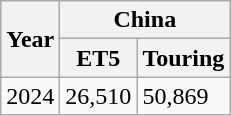<table class="wikitable">
<tr>
<th rowspan="2">Year</th>
<th colspan="2">China</th>
</tr>
<tr>
<th>ET5</th>
<th>Touring</th>
</tr>
<tr>
<td>2024</td>
<td>26,510</td>
<td>50,869</td>
</tr>
</table>
